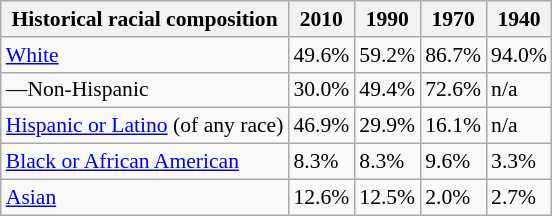<table class="wikitable sortable mw-collapsed collapsible" style="font-size: 90%;">
<tr>
<th>Historical racial composition</th>
<th>2010</th>
<th>1990</th>
<th>1970</th>
<th>1940</th>
</tr>
<tr>
<td><a href='#'>White</a></td>
<td>49.6%</td>
<td>59.2%</td>
<td>86.7%</td>
<td>94.0%</td>
</tr>
<tr>
<td>—Non-Hispanic</td>
<td>30.0%</td>
<td>49.4%</td>
<td>72.6%</td>
<td>n/a</td>
</tr>
<tr>
<td><a href='#'>Hispanic or Latino</a> (of any race)</td>
<td>46.9%</td>
<td>29.9%</td>
<td>16.1%</td>
<td>n/a</td>
</tr>
<tr>
<td><a href='#'>Black or African American</a></td>
<td>8.3%</td>
<td>8.3%</td>
<td>9.6%</td>
<td>3.3%</td>
</tr>
<tr>
<td><a href='#'>Asian</a></td>
<td>12.6%</td>
<td>12.5%</td>
<td>2.0%</td>
<td>2.7%</td>
</tr>
</table>
